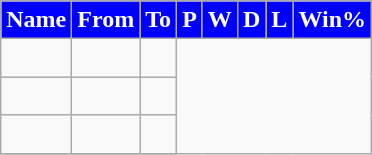<table class="wikitable sortable" style="text-align: center;">
<tr>
<th style="background:#00f; color:white;" scope="col">Name</th>
<th style="background:#00f; color:white;" scope="col">From</th>
<th style="background:#00f; color:white;" scope="col">To</th>
<th style="background:#00f; color:white;" scope="col">P</th>
<th style="background:#00f; color:white;" scope="col">W</th>
<th style="background:#00f; color:white;" scope="col">D</th>
<th style="background:#00f; color:white;" scope="col">L</th>
<th style="background:#00f; color:white;" scope="col">Win%</th>
</tr>
<tr>
<td align=left></td>
<td></td>
<td><br></td>
</tr>
<tr>
<td align=left></td>
<td></td>
<td><br></td>
</tr>
<tr>
<td align=left></td>
<td></td>
<td><br></td>
</tr>
<tr>
</tr>
</table>
